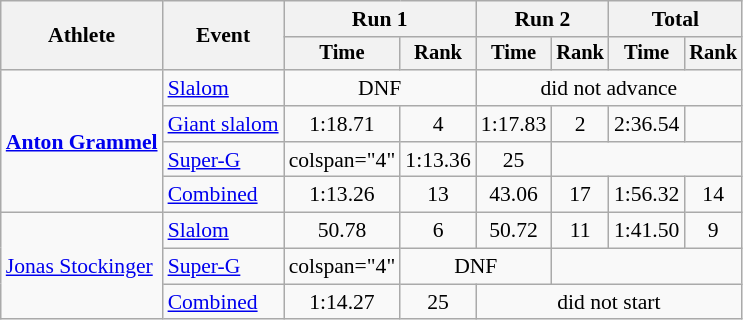<table class="wikitable" style="font-size:90%">
<tr>
<th rowspan=2>Athlete</th>
<th rowspan=2>Event</th>
<th colspan=2>Run 1</th>
<th colspan=2>Run 2</th>
<th colspan=2>Total</th>
</tr>
<tr style="font-size:95%">
<th>Time</th>
<th>Rank</th>
<th>Time</th>
<th>Rank</th>
<th>Time</th>
<th>Rank</th>
</tr>
<tr align=center>
<td align="left" rowspan="4"><strong><a href='#'>Anton Grammel</a></strong></td>
<td align="left"><a href='#'>Slalom</a></td>
<td colspan=2>DNF</td>
<td colspan=4>did not advance</td>
</tr>
<tr align=center>
<td align="left"><a href='#'>Giant slalom</a></td>
<td>1:18.71</td>
<td>4</td>
<td>1:17.83</td>
<td>2</td>
<td>2:36.54</td>
<td></td>
</tr>
<tr align=center>
<td align="left"><a href='#'>Super-G</a></td>
<td>colspan="4" </td>
<td>1:13.36</td>
<td>25</td>
</tr>
<tr align=center>
<td align="left"><a href='#'>Combined</a></td>
<td>1:13.26</td>
<td>13</td>
<td>43.06</td>
<td>17</td>
<td>1:56.32</td>
<td>14</td>
</tr>
<tr align=center>
<td align="left" rowspan="3"><a href='#'>Jonas Stockinger</a></td>
<td align="left"><a href='#'>Slalom</a></td>
<td>50.78</td>
<td>6</td>
<td>50.72</td>
<td>11</td>
<td>1:41.50</td>
<td>9</td>
</tr>
<tr align=center>
<td align="left"><a href='#'>Super-G</a></td>
<td>colspan="4" </td>
<td colspan=2>DNF</td>
</tr>
<tr align=center>
<td align="left"><a href='#'>Combined</a></td>
<td>1:14.27</td>
<td>25</td>
<td colspan=4>did not start</td>
</tr>
</table>
